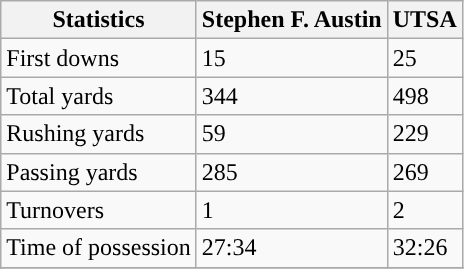<table class="wikitable">
<tr>
<th>Statistics</th>
<th>Stephen F. Austin</th>
<th>UTSA</th>
</tr>
<tr>
<td>First downs</td>
<td>15</td>
<td>25</td>
</tr>
<tr>
<td>Total yards</td>
<td>344</td>
<td>498</td>
</tr>
<tr>
<td>Rushing yards</td>
<td>59</td>
<td>229</td>
</tr>
<tr>
<td>Passing yards</td>
<td>285</td>
<td>269</td>
</tr>
<tr>
<td>Turnovers</td>
<td>1</td>
<td>2</td>
</tr>
<tr>
<td>Time of possession</td>
<td>27:34</td>
<td>32:26</td>
</tr>
<tr>
</tr>
</table>
